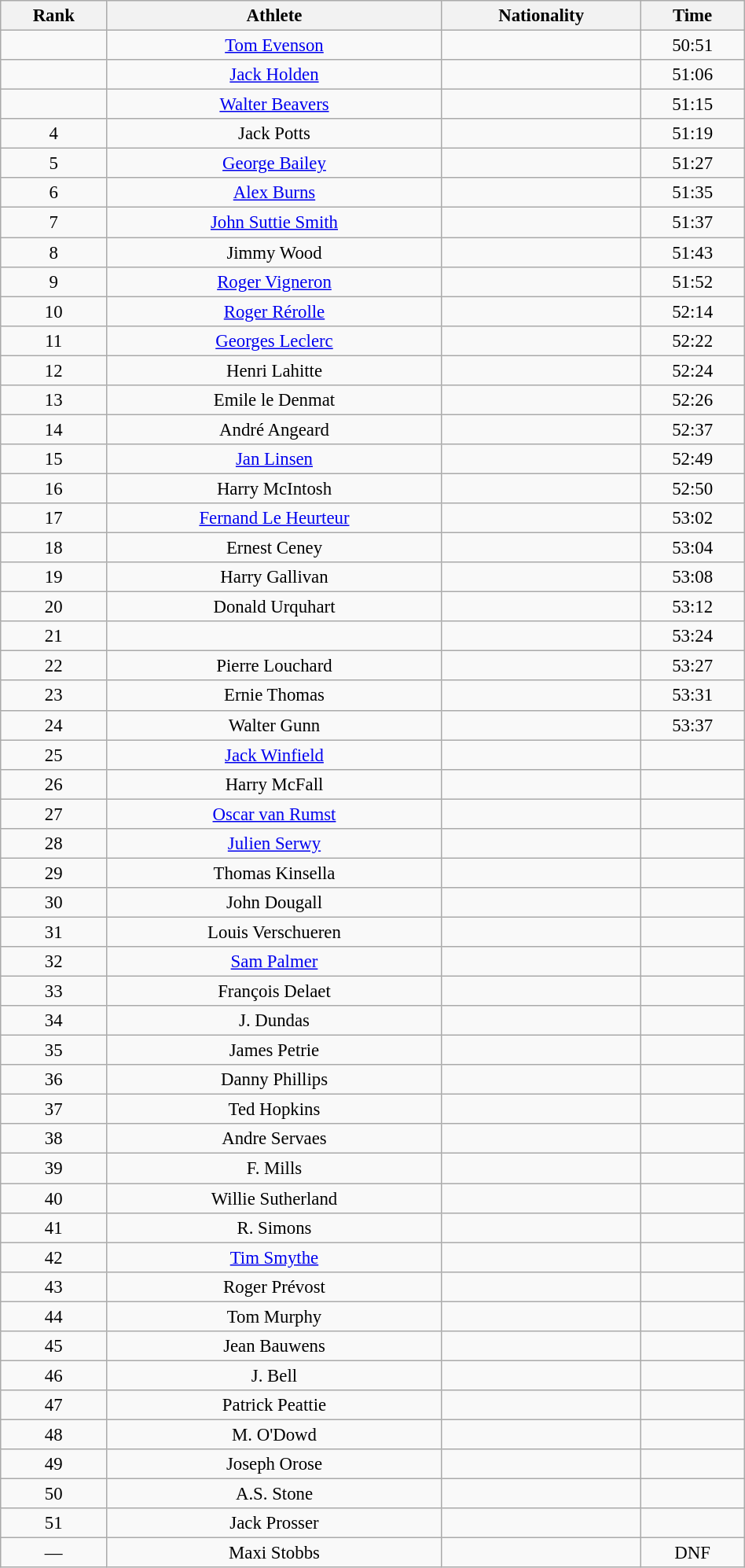<table class="wikitable sortable" style=" text-align:center; font-size:95%;" width="50%">
<tr>
<th>Rank</th>
<th>Athlete</th>
<th>Nationality</th>
<th>Time</th>
</tr>
<tr>
<td align=center></td>
<td><a href='#'>Tom Evenson</a></td>
<td></td>
<td>50:51</td>
</tr>
<tr>
<td align=center></td>
<td><a href='#'>Jack Holden</a></td>
<td></td>
<td>51:06</td>
</tr>
<tr>
<td align=center></td>
<td><a href='#'>Walter Beavers</a></td>
<td></td>
<td>51:15</td>
</tr>
<tr>
<td align=center>4</td>
<td>Jack Potts</td>
<td></td>
<td>51:19</td>
</tr>
<tr>
<td align=center>5</td>
<td><a href='#'>George Bailey</a></td>
<td></td>
<td>51:27</td>
</tr>
<tr>
<td align=center>6</td>
<td><a href='#'>Alex Burns</a></td>
<td></td>
<td>51:35</td>
</tr>
<tr>
<td align=center>7</td>
<td><a href='#'>John Suttie Smith</a></td>
<td></td>
<td>51:37</td>
</tr>
<tr>
<td align=center>8</td>
<td>Jimmy Wood</td>
<td></td>
<td>51:43</td>
</tr>
<tr>
<td align=center>9</td>
<td><a href='#'>Roger Vigneron</a></td>
<td></td>
<td>51:52</td>
</tr>
<tr>
<td align=center>10</td>
<td><a href='#'>Roger Rérolle</a></td>
<td></td>
<td>52:14</td>
</tr>
<tr>
<td align=center>11</td>
<td><a href='#'>Georges Leclerc</a></td>
<td></td>
<td>52:22</td>
</tr>
<tr>
<td align=center>12</td>
<td>Henri Lahitte</td>
<td></td>
<td>52:24</td>
</tr>
<tr>
<td align=center>13</td>
<td>Emile le Denmat</td>
<td></td>
<td>52:26</td>
</tr>
<tr>
<td align=center>14</td>
<td>André Angeard</td>
<td></td>
<td>52:37</td>
</tr>
<tr>
<td align=center>15</td>
<td><a href='#'>Jan Linsen</a></td>
<td></td>
<td>52:49</td>
</tr>
<tr>
<td align=center>16</td>
<td>Harry McIntosh</td>
<td></td>
<td>52:50</td>
</tr>
<tr>
<td align=center>17</td>
<td><a href='#'>Fernand Le Heurteur</a></td>
<td></td>
<td>53:02</td>
</tr>
<tr>
<td align=center>18</td>
<td>Ernest Ceney</td>
<td></td>
<td>53:04</td>
</tr>
<tr>
<td align=center>19</td>
<td>Harry Gallivan</td>
<td></td>
<td>53:08</td>
</tr>
<tr>
<td align=center>20</td>
<td>Donald Urquhart</td>
<td></td>
<td>53:12</td>
</tr>
<tr>
<td align=center>21</td>
<td></td>
<td></td>
<td>53:24</td>
</tr>
<tr>
<td align=center>22</td>
<td>Pierre Louchard</td>
<td></td>
<td>53:27</td>
</tr>
<tr>
<td align=center>23</td>
<td>Ernie Thomas</td>
<td></td>
<td>53:31</td>
</tr>
<tr>
<td align=center>24</td>
<td>Walter Gunn</td>
<td></td>
<td>53:37</td>
</tr>
<tr>
<td align=center>25</td>
<td><a href='#'>Jack Winfield</a></td>
<td></td>
<td></td>
</tr>
<tr>
<td align=center>26</td>
<td>Harry McFall</td>
<td></td>
<td></td>
</tr>
<tr>
<td align=center>27</td>
<td><a href='#'>Oscar van Rumst</a></td>
<td></td>
<td></td>
</tr>
<tr>
<td align=center>28</td>
<td><a href='#'>Julien Serwy</a></td>
<td></td>
<td></td>
</tr>
<tr>
<td align=center>29</td>
<td>Thomas Kinsella</td>
<td></td>
<td></td>
</tr>
<tr>
<td align=center>30</td>
<td>John Dougall</td>
<td></td>
<td></td>
</tr>
<tr>
<td align=center>31</td>
<td>Louis Verschueren</td>
<td></td>
<td></td>
</tr>
<tr>
<td align=center>32</td>
<td><a href='#'>Sam Palmer</a></td>
<td></td>
<td></td>
</tr>
<tr>
<td align=center>33</td>
<td>François Delaet</td>
<td></td>
<td></td>
</tr>
<tr>
<td align=center>34</td>
<td>J. Dundas</td>
<td></td>
<td></td>
</tr>
<tr>
<td align=center>35</td>
<td>James Petrie</td>
<td></td>
<td></td>
</tr>
<tr>
<td align=center>36</td>
<td>Danny Phillips</td>
<td></td>
<td></td>
</tr>
<tr>
<td align=center>37</td>
<td>Ted Hopkins</td>
<td></td>
<td></td>
</tr>
<tr>
<td align=center>38</td>
<td>Andre Servaes</td>
<td></td>
<td></td>
</tr>
<tr>
<td align=center>39</td>
<td>F. Mills</td>
<td></td>
<td></td>
</tr>
<tr>
<td align=center>40</td>
<td>Willie Sutherland</td>
<td></td>
<td></td>
</tr>
<tr>
<td align=center>41</td>
<td>R. Simons</td>
<td></td>
<td></td>
</tr>
<tr>
<td align=center>42</td>
<td><a href='#'>Tim Smythe</a></td>
<td></td>
<td></td>
</tr>
<tr>
<td align=center>43</td>
<td>Roger Prévost</td>
<td></td>
<td></td>
</tr>
<tr>
<td align=center>44</td>
<td>Tom Murphy</td>
<td></td>
<td></td>
</tr>
<tr>
<td align=center>45</td>
<td>Jean Bauwens</td>
<td></td>
<td></td>
</tr>
<tr>
<td align=center>46</td>
<td>J. Bell</td>
<td></td>
<td></td>
</tr>
<tr>
<td align=center>47</td>
<td>Patrick Peattie</td>
<td></td>
<td></td>
</tr>
<tr>
<td align=center>48</td>
<td>M. O'Dowd</td>
<td></td>
<td></td>
</tr>
<tr>
<td align=center>49</td>
<td>Joseph Orose</td>
<td></td>
<td></td>
</tr>
<tr>
<td align=center>50</td>
<td>A.S. Stone</td>
<td></td>
<td></td>
</tr>
<tr>
<td align=center>51</td>
<td>Jack Prosser</td>
<td></td>
<td></td>
</tr>
<tr>
<td align=center>—</td>
<td>Maxi Stobbs</td>
<td></td>
<td>DNF</td>
</tr>
</table>
